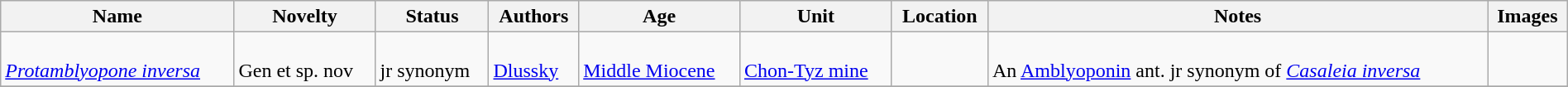<table class="wikitable sortable" width="100%">
<tr>
<th>Name</th>
<th>Novelty</th>
<th>Status</th>
<th>Authors</th>
<th>Age</th>
<th>Unit</th>
<th>Location</th>
<th>Notes</th>
<th>Images</th>
</tr>
<tr>
<td><br><em><a href='#'>Protamblyopone inversa</a></em></td>
<td><br>Gen et sp. nov</td>
<td><br>jr synonym</td>
<td><br><a href='#'>Dlussky</a></td>
<td><br><a href='#'>Middle Miocene</a></td>
<td><br><a href='#'>Chon-Tyz mine</a></td>
<td><br></td>
<td><br>An <a href='#'>Amblyoponin</a> ant. jr synonym of <em><a href='#'>Casaleia inversa</a></em></td>
<td></td>
</tr>
<tr>
</tr>
</table>
